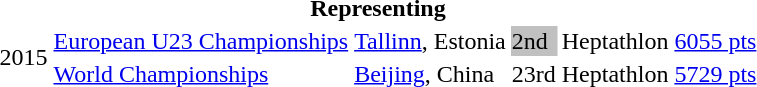<table>
<tr>
<th colspan="6">Representing </th>
</tr>
<tr>
<td rowspan=2>2015</td>
<td><a href='#'>European U23 Championships</a></td>
<td><a href='#'>Tallinn</a>, Estonia</td>
<td bgcolor=silver>2nd</td>
<td>Heptathlon</td>
<td><a href='#'>6055 pts</a></td>
</tr>
<tr>
<td><a href='#'>World Championships</a></td>
<td><a href='#'>Beijing</a>, China</td>
<td>23rd</td>
<td>Heptathlon</td>
<td><a href='#'>5729 pts</a></td>
</tr>
</table>
